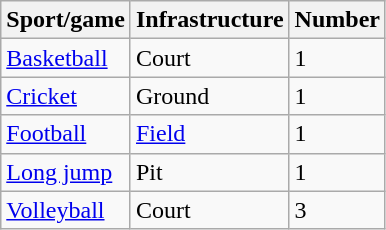<table class="wikitable">
<tr>
<th>Sport/game</th>
<th>Infrastructure</th>
<th>Number</th>
</tr>
<tr>
<td><a href='#'>Basketball</a></td>
<td>Court</td>
<td>1</td>
</tr>
<tr>
<td><a href='#'>Cricket</a></td>
<td>Ground</td>
<td>1</td>
</tr>
<tr>
<td><a href='#'>Football</a></td>
<td><a href='#'>Field</a></td>
<td>1</td>
</tr>
<tr>
<td><a href='#'>Long jump</a></td>
<td>Pit</td>
<td>1</td>
</tr>
<tr>
<td><a href='#'>Volleyball</a></td>
<td>Court</td>
<td>3</td>
</tr>
</table>
